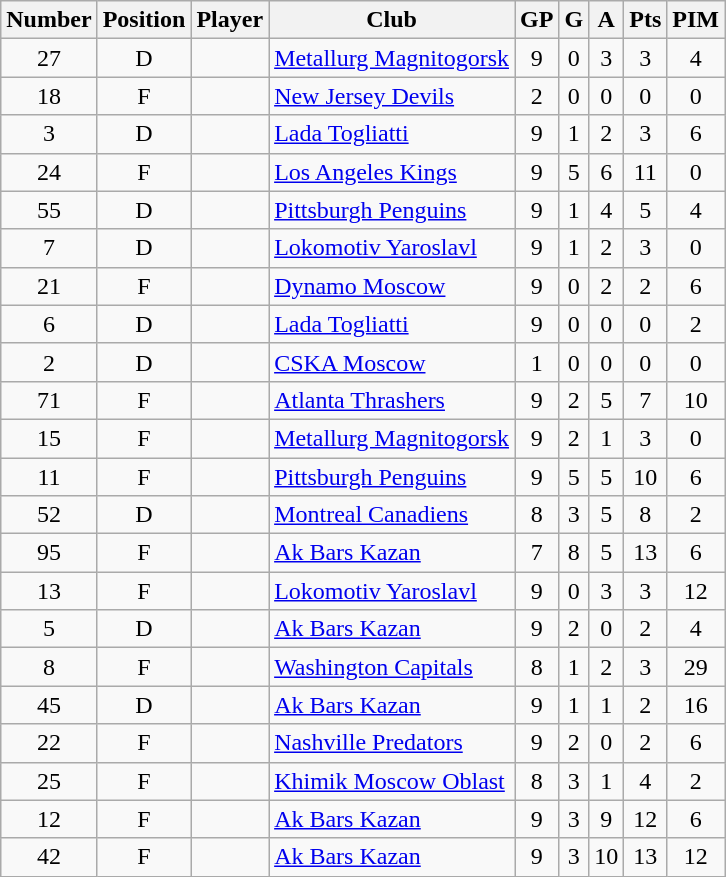<table class="wikitable sortable" style="text-align:center; padding:4px; border-spacing=0;">
<tr>
<th>Number</th>
<th>Position</th>
<th>Player</th>
<th>Club</th>
<th>GP</th>
<th>G</th>
<th>A</th>
<th>Pts</th>
<th>PIM</th>
</tr>
<tr>
<td>27</td>
<td>D</td>
<td align=left></td>
<td align=left><a href='#'>Metallurg Magnitogorsk</a></td>
<td>9</td>
<td>0</td>
<td>3</td>
<td>3</td>
<td>4</td>
</tr>
<tr>
<td>18</td>
<td>F</td>
<td align=left></td>
<td align=left><a href='#'>New Jersey Devils</a></td>
<td>2</td>
<td>0</td>
<td>0</td>
<td>0</td>
<td>0</td>
</tr>
<tr>
<td>3</td>
<td>D</td>
<td align=left></td>
<td align=left><a href='#'>Lada Togliatti</a></td>
<td>9</td>
<td>1</td>
<td>2</td>
<td>3</td>
<td>6</td>
</tr>
<tr>
<td>24</td>
<td>F</td>
<td align=left></td>
<td align=left><a href='#'>Los Angeles Kings</a></td>
<td>9</td>
<td>5</td>
<td>6</td>
<td>11</td>
<td>0</td>
</tr>
<tr>
<td>55</td>
<td>D</td>
<td align=left></td>
<td align=left><a href='#'>Pittsburgh Penguins</a></td>
<td>9</td>
<td>1</td>
<td>4</td>
<td>5</td>
<td>4</td>
</tr>
<tr>
<td>7</td>
<td>D</td>
<td align=left></td>
<td align=left><a href='#'>Lokomotiv Yaroslavl</a></td>
<td>9</td>
<td>1</td>
<td>2</td>
<td>3</td>
<td>0</td>
</tr>
<tr>
<td>21</td>
<td>F</td>
<td align=left></td>
<td align=left><a href='#'>Dynamo Moscow</a></td>
<td>9</td>
<td>0</td>
<td>2</td>
<td>2</td>
<td>6</td>
</tr>
<tr>
<td>6</td>
<td>D</td>
<td align=left></td>
<td align=left><a href='#'>Lada Togliatti</a></td>
<td>9</td>
<td>0</td>
<td>0</td>
<td>0</td>
<td>2</td>
</tr>
<tr>
<td>2</td>
<td>D</td>
<td align=left></td>
<td align=left><a href='#'>CSKA Moscow</a></td>
<td>1</td>
<td>0</td>
<td>0</td>
<td>0</td>
<td>0</td>
</tr>
<tr>
<td>71</td>
<td>F</td>
<td align=left></td>
<td align=left><a href='#'>Atlanta Thrashers</a></td>
<td>9</td>
<td>2</td>
<td>5</td>
<td>7</td>
<td>10</td>
</tr>
<tr>
<td>15</td>
<td>F</td>
<td align=left></td>
<td align=left><a href='#'>Metallurg Magnitogorsk</a></td>
<td>9</td>
<td>2</td>
<td>1</td>
<td>3</td>
<td>0</td>
</tr>
<tr>
<td>11</td>
<td>F</td>
<td align=left></td>
<td align=left><a href='#'>Pittsburgh Penguins</a></td>
<td>9</td>
<td>5</td>
<td>5</td>
<td>10</td>
<td>6</td>
</tr>
<tr>
<td>52</td>
<td>D</td>
<td align=left></td>
<td align=left><a href='#'>Montreal Canadiens</a></td>
<td>8</td>
<td>3</td>
<td>5</td>
<td>8</td>
<td>2</td>
</tr>
<tr>
<td>95</td>
<td>F</td>
<td align=left></td>
<td align=left><a href='#'>Ak Bars Kazan</a></td>
<td>7</td>
<td>8</td>
<td>5</td>
<td>13</td>
<td>6</td>
</tr>
<tr>
<td>13</td>
<td>F</td>
<td align=left></td>
<td align=left><a href='#'>Lokomotiv Yaroslavl</a></td>
<td>9</td>
<td>0</td>
<td>3</td>
<td>3</td>
<td>12</td>
</tr>
<tr>
<td>5</td>
<td>D</td>
<td align=left></td>
<td align=left><a href='#'>Ak Bars Kazan</a></td>
<td>9</td>
<td>2</td>
<td>0</td>
<td>2</td>
<td>4</td>
</tr>
<tr>
<td>8</td>
<td>F</td>
<td align=left></td>
<td align=left><a href='#'>Washington Capitals</a></td>
<td>8</td>
<td>1</td>
<td>2</td>
<td>3</td>
<td>29</td>
</tr>
<tr>
<td>45</td>
<td>D</td>
<td align=left></td>
<td align=left><a href='#'>Ak Bars Kazan</a></td>
<td>9</td>
<td>1</td>
<td>1</td>
<td>2</td>
<td>16</td>
</tr>
<tr>
<td>22</td>
<td>F</td>
<td align=left></td>
<td align=left><a href='#'>Nashville Predators</a></td>
<td>9</td>
<td>2</td>
<td>0</td>
<td>2</td>
<td>6</td>
</tr>
<tr>
<td>25</td>
<td>F</td>
<td align=left></td>
<td align=left><a href='#'>Khimik Moscow Oblast</a></td>
<td>8</td>
<td>3</td>
<td>1</td>
<td>4</td>
<td>2</td>
</tr>
<tr>
<td>12</td>
<td>F</td>
<td align=left></td>
<td align=left><a href='#'>Ak Bars Kazan</a></td>
<td>9</td>
<td>3</td>
<td>9</td>
<td>12</td>
<td>6</td>
</tr>
<tr>
<td>42</td>
<td>F</td>
<td align=left></td>
<td align=left><a href='#'>Ak Bars Kazan</a></td>
<td>9</td>
<td>3</td>
<td>10</td>
<td>13</td>
<td>12</td>
</tr>
</table>
